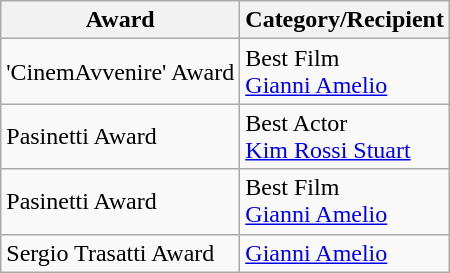<table class="wikitable">
<tr>
<th>Award</th>
<th>Category/Recipient</th>
</tr>
<tr>
<td>'CinemAvvenire' Award</td>
<td>Best Film<br><a href='#'>Gianni Amelio</a></td>
</tr>
<tr>
<td>Pasinetti Award</td>
<td>Best Actor<br><a href='#'>Kim Rossi Stuart</a></td>
</tr>
<tr>
<td>Pasinetti Award</td>
<td>Best Film<br><a href='#'>Gianni Amelio</a></td>
</tr>
<tr>
<td>Sergio Trasatti Award</td>
<td><a href='#'>Gianni Amelio</a></td>
</tr>
</table>
